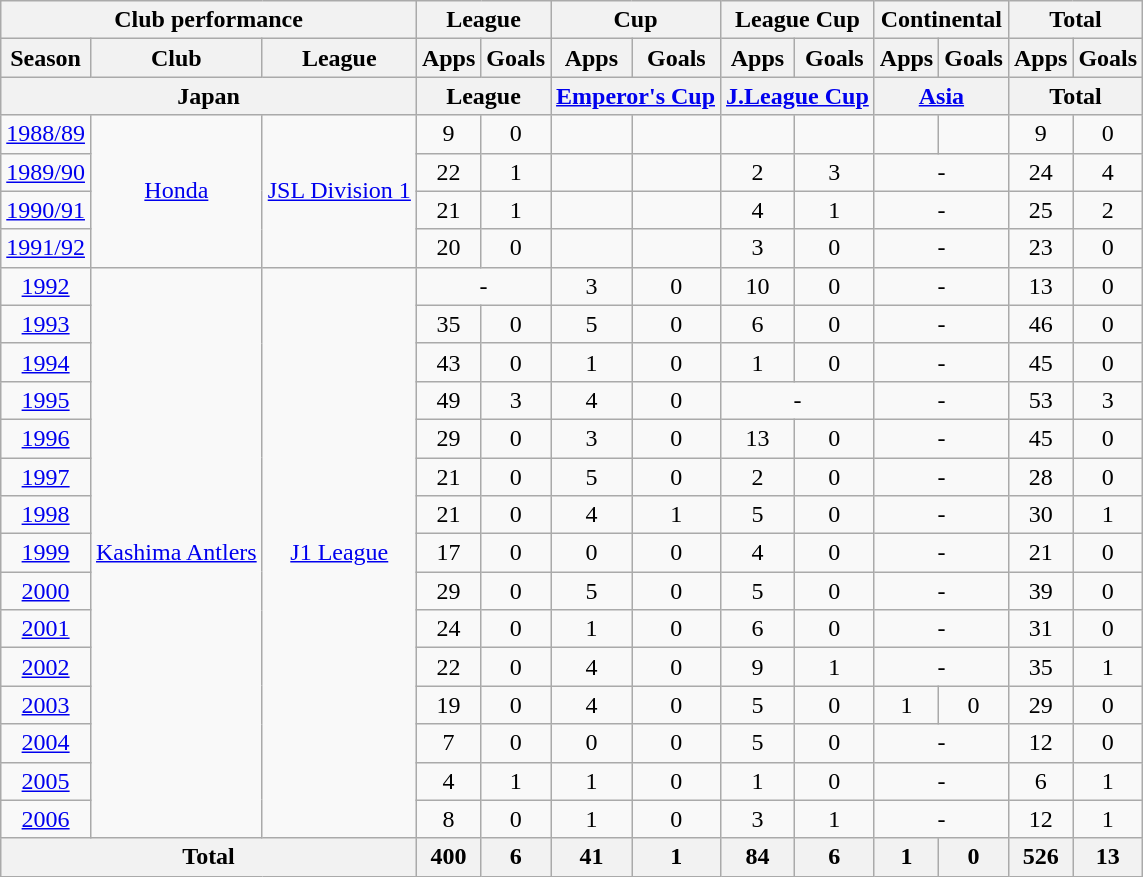<table class="wikitable" style="text-align:center;">
<tr>
<th colspan=3>Club performance</th>
<th colspan=2>League</th>
<th colspan=2>Cup</th>
<th colspan=2>League Cup</th>
<th colspan=2>Continental</th>
<th colspan=2>Total</th>
</tr>
<tr>
<th>Season</th>
<th>Club</th>
<th>League</th>
<th>Apps</th>
<th>Goals</th>
<th>Apps</th>
<th>Goals</th>
<th>Apps</th>
<th>Goals</th>
<th>Apps</th>
<th>Goals</th>
<th>Apps</th>
<th>Goals</th>
</tr>
<tr>
<th colspan=3>Japan</th>
<th colspan=2>League</th>
<th colspan=2><a href='#'>Emperor's Cup</a></th>
<th colspan=2><a href='#'>J.League Cup</a></th>
<th colspan=2><a href='#'>Asia</a></th>
<th colspan=2>Total</th>
</tr>
<tr>
<td><a href='#'>1988/89</a></td>
<td rowspan="4"><a href='#'>Honda</a></td>
<td rowspan="4"><a href='#'>JSL Division 1</a></td>
<td>9</td>
<td>0</td>
<td></td>
<td></td>
<td></td>
<td></td>
<td></td>
<td></td>
<td>9</td>
<td>0</td>
</tr>
<tr>
<td><a href='#'>1989/90</a></td>
<td>22</td>
<td>1</td>
<td></td>
<td></td>
<td>2</td>
<td>3</td>
<td colspan="2">-</td>
<td>24</td>
<td>4</td>
</tr>
<tr>
<td><a href='#'>1990/91</a></td>
<td>21</td>
<td>1</td>
<td></td>
<td></td>
<td>4</td>
<td>1</td>
<td colspan="2">-</td>
<td>25</td>
<td>2</td>
</tr>
<tr>
<td><a href='#'>1991/92</a></td>
<td>20</td>
<td>0</td>
<td></td>
<td></td>
<td>3</td>
<td>0</td>
<td colspan="2">-</td>
<td>23</td>
<td>0</td>
</tr>
<tr>
<td><a href='#'>1992</a></td>
<td rowspan="15"><a href='#'>Kashima Antlers</a></td>
<td rowspan="15"><a href='#'>J1 League</a></td>
<td colspan="2">-</td>
<td>3</td>
<td>0</td>
<td>10</td>
<td>0</td>
<td colspan="2">-</td>
<td>13</td>
<td>0</td>
</tr>
<tr>
<td><a href='#'>1993</a></td>
<td>35</td>
<td>0</td>
<td>5</td>
<td>0</td>
<td>6</td>
<td>0</td>
<td colspan="2">-</td>
<td>46</td>
<td>0</td>
</tr>
<tr>
<td><a href='#'>1994</a></td>
<td>43</td>
<td>0</td>
<td>1</td>
<td>0</td>
<td>1</td>
<td>0</td>
<td colspan="2">-</td>
<td>45</td>
<td>0</td>
</tr>
<tr>
<td><a href='#'>1995</a></td>
<td>49</td>
<td>3</td>
<td>4</td>
<td>0</td>
<td colspan="2">-</td>
<td colspan="2">-</td>
<td>53</td>
<td>3</td>
</tr>
<tr>
<td><a href='#'>1996</a></td>
<td>29</td>
<td>0</td>
<td>3</td>
<td>0</td>
<td>13</td>
<td>0</td>
<td colspan="2">-</td>
<td>45</td>
<td>0</td>
</tr>
<tr>
<td><a href='#'>1997</a></td>
<td>21</td>
<td>0</td>
<td>5</td>
<td>0</td>
<td>2</td>
<td>0</td>
<td colspan="2">-</td>
<td>28</td>
<td>0</td>
</tr>
<tr>
<td><a href='#'>1998</a></td>
<td>21</td>
<td>0</td>
<td>4</td>
<td>1</td>
<td>5</td>
<td>0</td>
<td colspan="2">-</td>
<td>30</td>
<td>1</td>
</tr>
<tr>
<td><a href='#'>1999</a></td>
<td>17</td>
<td>0</td>
<td>0</td>
<td>0</td>
<td>4</td>
<td>0</td>
<td colspan="2">-</td>
<td>21</td>
<td>0</td>
</tr>
<tr>
<td><a href='#'>2000</a></td>
<td>29</td>
<td>0</td>
<td>5</td>
<td>0</td>
<td>5</td>
<td>0</td>
<td colspan="2">-</td>
<td>39</td>
<td>0</td>
</tr>
<tr>
<td><a href='#'>2001</a></td>
<td>24</td>
<td>0</td>
<td>1</td>
<td>0</td>
<td>6</td>
<td>0</td>
<td colspan="2">-</td>
<td>31</td>
<td>0</td>
</tr>
<tr>
<td><a href='#'>2002</a></td>
<td>22</td>
<td>0</td>
<td>4</td>
<td>0</td>
<td>9</td>
<td>1</td>
<td colspan="2">-</td>
<td>35</td>
<td>1</td>
</tr>
<tr>
<td><a href='#'>2003</a></td>
<td>19</td>
<td>0</td>
<td>4</td>
<td>0</td>
<td>5</td>
<td>0</td>
<td>1</td>
<td>0</td>
<td>29</td>
<td>0</td>
</tr>
<tr>
<td><a href='#'>2004</a></td>
<td>7</td>
<td>0</td>
<td>0</td>
<td>0</td>
<td>5</td>
<td>0</td>
<td colspan="2">-</td>
<td>12</td>
<td>0</td>
</tr>
<tr>
<td><a href='#'>2005</a></td>
<td>4</td>
<td>1</td>
<td>1</td>
<td>0</td>
<td>1</td>
<td>0</td>
<td colspan="2">-</td>
<td>6</td>
<td>1</td>
</tr>
<tr>
<td><a href='#'>2006</a></td>
<td>8</td>
<td>0</td>
<td>1</td>
<td>0</td>
<td>3</td>
<td>1</td>
<td colspan="2">-</td>
<td>12</td>
<td>1</td>
</tr>
<tr>
<th colspan=3>Total</th>
<th>400</th>
<th>6</th>
<th>41</th>
<th>1</th>
<th>84</th>
<th>6</th>
<th>1</th>
<th>0</th>
<th>526</th>
<th>13</th>
</tr>
</table>
